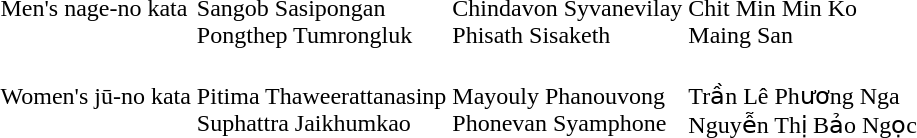<table>
<tr>
<td>Men's nage-no kata</td>
<td><br>Sangob Sasipongan<br>Pongthep Tumrongluk</td>
<td nowrap><br>Chindavon Syvanevilay<br>Phisath Sisaketh</td>
<td><br>Chit Min Min Ko<br>Maing San</td>
</tr>
<tr>
<td>Women's jū-no kata</td>
<td nowrap><br>Pitima Thaweerattanasinp<br>Suphattra Jaikhumkao</td>
<td><br>Mayouly Phanouvong<br>Phonevan Syamphone</td>
<td nowrap><br>Trần Lê Phương Nga<br>Nguyễn Thị Bảo Ngọc</td>
</tr>
</table>
